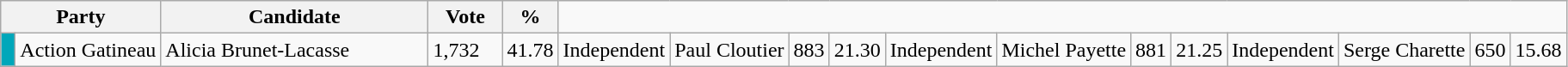<table class="wikitable">
<tr>
<th bgcolor="#DDDDFF" width="100px" colspan="2">Party</th>
<th bgcolor="#DDDDFF" width="200px">Candidate</th>
<th bgcolor="#DDDDFF" width="50px">Vote</th>
<th bgcolor="#DDDDFF" width="30px">%</th>
</tr>
<tr>
<td bgcolor=#00a7ba> </td>
<td>Action Gatineau</td>
<td>Alicia Brunet-Lacasse</td>
<td>1,732</td>
<td>41.78<br></td>
<td>Independent</td>
<td>Paul Cloutier</td>
<td>883</td>
<td>21.30<br></td>
<td>Independent</td>
<td>Michel Payette</td>
<td>881</td>
<td>21.25<br></td>
<td>Independent</td>
<td>Serge Charette</td>
<td>650</td>
<td>15.68</td>
</tr>
</table>
